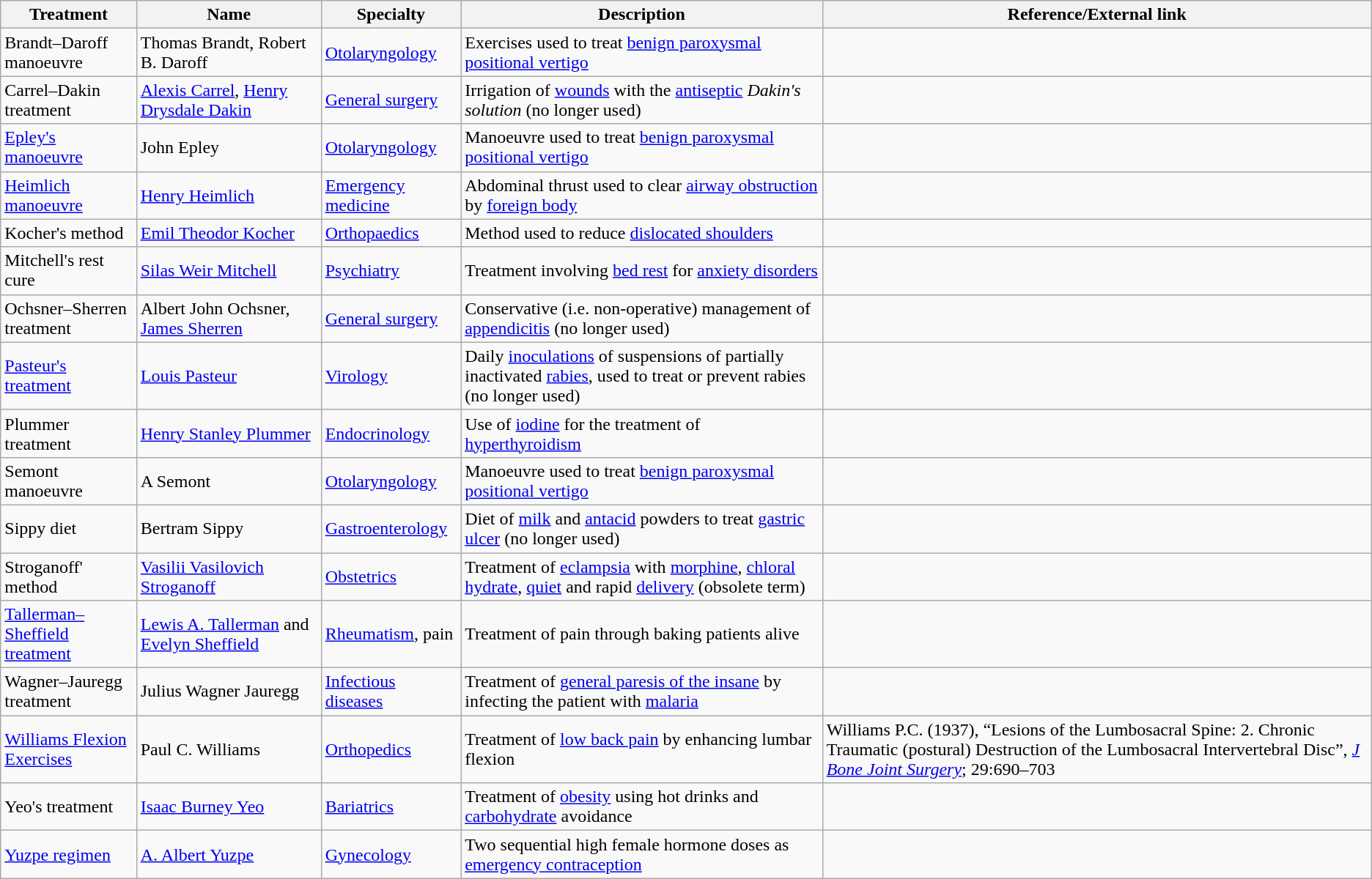<table class="wikitable sortable">
<tr>
<th>Treatment</th>
<th>Name</th>
<th>Specialty</th>
<th>Description</th>
<th>Reference/External link</th>
</tr>
<tr>
<td>Brandt–Daroff manoeuvre</td>
<td>Thomas Brandt, Robert B. Daroff</td>
<td><a href='#'>Otolaryngology</a></td>
<td>Exercises used to treat <a href='#'>benign paroxysmal positional vertigo</a></td>
<td></td>
</tr>
<tr>
<td>Carrel–Dakin treatment</td>
<td><a href='#'>Alexis Carrel</a>, <a href='#'>Henry Drysdale Dakin</a></td>
<td><a href='#'>General surgery</a></td>
<td>Irrigation of <a href='#'>wounds</a> with the <a href='#'>antiseptic</a> <em>Dakin's solution</em> (no longer used)</td>
<td></td>
</tr>
<tr>
<td><a href='#'>Epley's manoeuvre</a></td>
<td>John Epley</td>
<td><a href='#'>Otolaryngology</a></td>
<td>Manoeuvre used to treat <a href='#'>benign paroxysmal positional vertigo</a></td>
<td></td>
</tr>
<tr>
<td><a href='#'>Heimlich manoeuvre</a></td>
<td><a href='#'>Henry Heimlich</a></td>
<td><a href='#'>Emergency medicine</a></td>
<td>Abdominal thrust used to clear <a href='#'>airway obstruction</a> by <a href='#'>foreign body</a></td>
<td></td>
</tr>
<tr>
<td>Kocher's method</td>
<td><a href='#'>Emil Theodor Kocher</a></td>
<td><a href='#'>Orthopaedics</a></td>
<td>Method used to reduce <a href='#'>dislocated shoulders</a></td>
<td></td>
</tr>
<tr>
<td>Mitchell's rest cure</td>
<td><a href='#'>Silas Weir Mitchell</a></td>
<td><a href='#'>Psychiatry</a></td>
<td>Treatment involving <a href='#'>bed rest</a> for <a href='#'>anxiety disorders</a></td>
<td></td>
</tr>
<tr>
<td>Ochsner–Sherren treatment</td>
<td>Albert John Ochsner, <a href='#'>James Sherren</a></td>
<td><a href='#'>General surgery</a></td>
<td>Conservative (i.e. non-operative) management of <a href='#'>appendicitis</a> (no longer used)</td>
<td></td>
</tr>
<tr>
<td><a href='#'>Pasteur's treatment</a></td>
<td><a href='#'>Louis Pasteur</a></td>
<td><a href='#'>Virology</a></td>
<td>Daily <a href='#'>inoculations</a> of suspensions of partially inactivated <a href='#'>rabies</a>, used to treat or prevent rabies (no longer used)</td>
<td></td>
</tr>
<tr>
<td>Plummer treatment</td>
<td><a href='#'>Henry Stanley Plummer</a></td>
<td><a href='#'>Endocrinology</a></td>
<td>Use of <a href='#'>iodine</a> for the treatment of <a href='#'>hyperthyroidism</a></td>
<td></td>
</tr>
<tr>
<td>Semont manoeuvre</td>
<td>A Semont</td>
<td><a href='#'>Otolaryngology</a></td>
<td>Manoeuvre used to treat <a href='#'>benign paroxysmal positional vertigo</a></td>
<td></td>
</tr>
<tr>
<td>Sippy diet</td>
<td>Bertram Sippy</td>
<td><a href='#'>Gastroenterology</a></td>
<td>Diet of <a href='#'>milk</a> and <a href='#'>antacid</a> powders to treat <a href='#'>gastric ulcer</a> (no longer used)</td>
<td></td>
</tr>
<tr>
<td>Stroganoff' method</td>
<td><a href='#'>Vasilii Vasilovich Stroganoff</a></td>
<td><a href='#'>Obstetrics</a></td>
<td>Treatment of <a href='#'>eclampsia</a> with <a href='#'>morphine</a>, <a href='#'>chloral hydrate</a>, <a href='#'>quiet</a> and rapid <a href='#'>delivery</a> (obsolete term)</td>
<td></td>
</tr>
<tr>
<td><a href='#'>Tallerman–Sheffield treatment</a></td>
<td><a href='#'>Lewis A. Tallerman</a> and <a href='#'>Evelyn Sheffield</a></td>
<td><a href='#'>Rheumatism</a>, pain</td>
<td>Treatment of pain through baking patients alive</td>
<td></td>
</tr>
<tr>
<td>Wagner–Jauregg treatment</td>
<td>Julius Wagner Jauregg</td>
<td><a href='#'>Infectious diseases</a></td>
<td>Treatment of <a href='#'>general paresis of the insane</a> by infecting the patient with <a href='#'>malaria</a></td>
<td></td>
</tr>
<tr>
<td><a href='#'>Williams Flexion Exercises</a></td>
<td>Paul C. Williams</td>
<td><a href='#'>Orthopedics</a></td>
<td>Treatment of <a href='#'>low back pain</a> by enhancing lumbar flexion</td>
<td>Williams P.C. (1937), “Lesions of the Lumbosacral Spine: 2. Chronic Traumatic (postural) Destruction of the Lumbosacral Intervertebral Disc”, <em><a href='#'>J Bone Joint Surgery</a></em>; 29:690–703</td>
</tr>
<tr>
<td>Yeo's treatment</td>
<td><a href='#'>Isaac Burney Yeo</a></td>
<td><a href='#'>Bariatrics</a></td>
<td>Treatment of <a href='#'>obesity</a> using hot drinks and <a href='#'>carbohydrate</a> avoidance</td>
<td></td>
</tr>
<tr>
<td><a href='#'>Yuzpe regimen</a></td>
<td><a href='#'>A. Albert Yuzpe</a></td>
<td><a href='#'>Gynecology</a></td>
<td>Two sequential high female hormone doses as <a href='#'>emergency contraception</a></td>
<td></td>
</tr>
</table>
